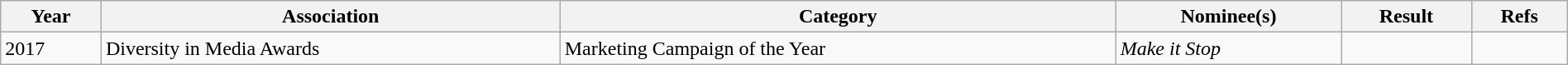<table class="wikitable" width="100%">
<tr>
<th>Year</th>
<th>Association</th>
<th>Category</th>
<th>Nominee(s)</th>
<th>Result</th>
<th>Refs</th>
</tr>
<tr>
<td rowspan="1">2017</td>
<td rowspan="1">Diversity in Media Awards</td>
<td>Marketing Campaign of the Year</td>
<td><em>Make it Stop</em></td>
<td></td>
<td></td>
</tr>
</table>
